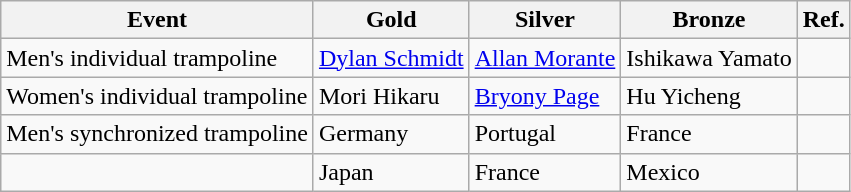<table class="wikitable">
<tr>
<th>Event</th>
<th>Gold</th>
<th>Silver</th>
<th>Bronze</th>
<th>Ref.</th>
</tr>
<tr>
<td>Men's individual trampoline</td>
<td> <a href='#'>Dylan Schmidt</a></td>
<td> <a href='#'>Allan Morante</a></td>
<td> Ishikawa Yamato</td>
<td></td>
</tr>
<tr>
<td>Women's individual trampoline</td>
<td> Mori Hikaru</td>
<td> <a href='#'>Bryony Page</a></td>
<td> Hu Yicheng</td>
<td></td>
</tr>
<tr>
<td>Men's synchronized trampoline</td>
<td> Germany</td>
<td> Portugal</td>
<td> France</td>
<td></td>
</tr>
<tr>
<td></td>
<td> Japan</td>
<td> France</td>
<td> Mexico</td>
<td></td>
</tr>
</table>
